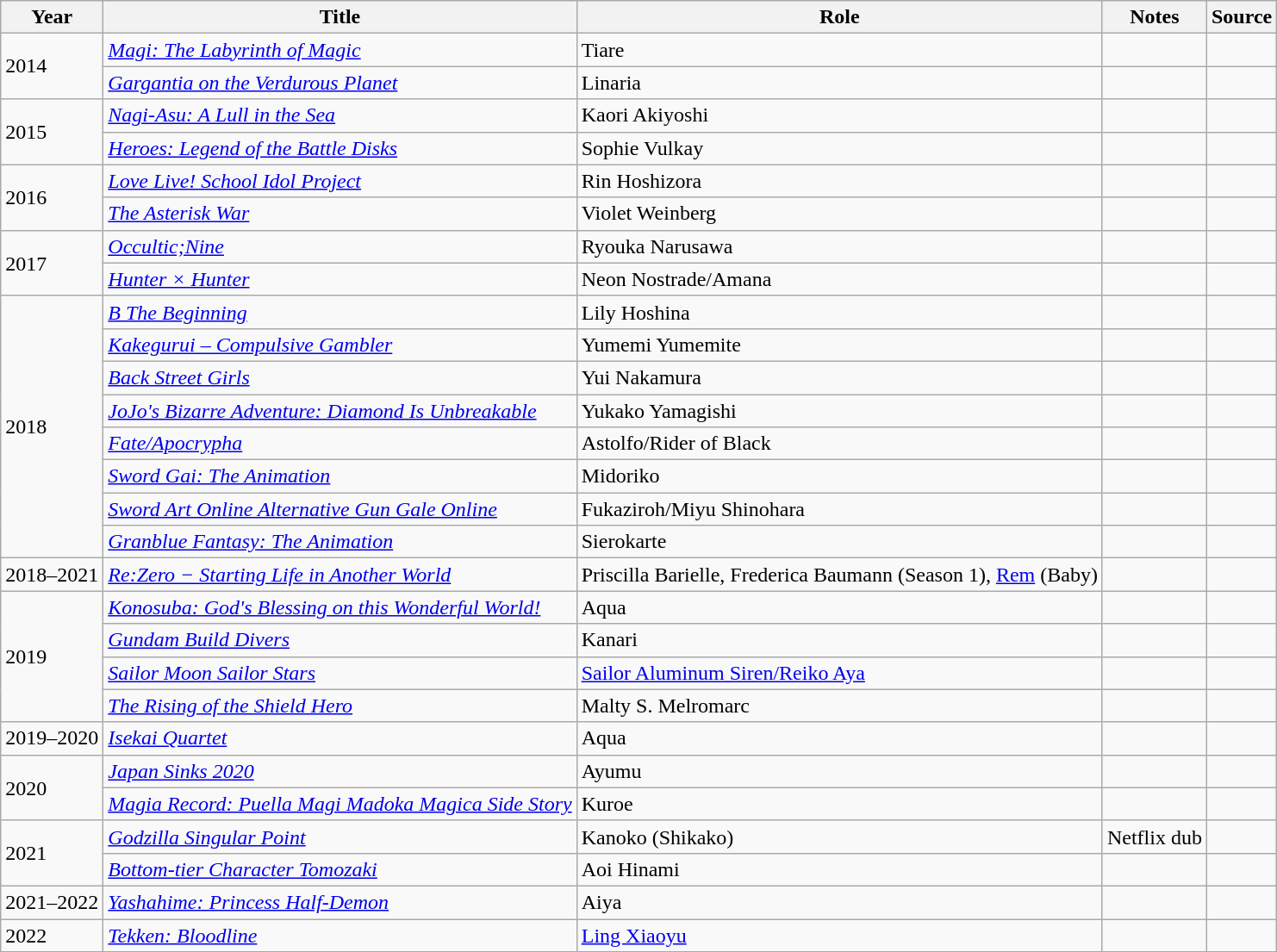<table class="wikitable sortable">
<tr>
<th>Year</th>
<th>Title</th>
<th>Role</th>
<th>Notes</th>
<th>Source</th>
</tr>
<tr>
<td rowspan="2">2014</td>
<td><em><a href='#'>Magi: The Labyrinth of Magic</a></em></td>
<td>Tiare</td>
<td></td>
<td></td>
</tr>
<tr>
<td><em><a href='#'>Gargantia on the Verdurous Planet</a></em></td>
<td>Linaria</td>
<td></td>
<td></td>
</tr>
<tr>
<td rowspan="2">2015</td>
<td><em><a href='#'>Nagi-Asu: A Lull in the Sea</a></em></td>
<td>Kaori Akiyoshi</td>
<td></td>
<td></td>
</tr>
<tr>
<td><em><a href='#'>Heroes: Legend of the Battle Disks</a></em></td>
<td>Sophie Vulkay</td>
<td></td>
<td></td>
</tr>
<tr>
<td rowspan="2">2016</td>
<td><em><a href='#'>Love Live! School Idol Project</a></em></td>
<td>Rin Hoshizora</td>
<td></td>
<td></td>
</tr>
<tr>
<td><em><a href='#'>The Asterisk War</a></em></td>
<td>Violet Weinberg</td>
<td></td>
<td></td>
</tr>
<tr>
<td rowspan="2">2017</td>
<td><em><a href='#'>Occultic;Nine</a></em></td>
<td>Ryouka Narusawa</td>
<td></td>
<td></td>
</tr>
<tr>
<td><em><a href='#'>Hunter × Hunter</a></em></td>
<td>Neon Nostrade/Amana</td>
<td></td>
<td></td>
</tr>
<tr>
<td rowspan="8">2018</td>
<td><em><a href='#'>B The Beginning</a></em></td>
<td>Lily Hoshina</td>
<td></td>
<td></td>
</tr>
<tr>
<td><em><a href='#'>Kakegurui – Compulsive Gambler</a></em></td>
<td>Yumemi Yumemite</td>
<td></td>
<td></td>
</tr>
<tr>
<td><em><a href='#'>Back Street Girls</a></em></td>
<td>Yui Nakamura</td>
<td></td>
<td></td>
</tr>
<tr>
<td><em><a href='#'>JoJo's Bizarre Adventure: Diamond Is Unbreakable</a></em></td>
<td>Yukako Yamagishi</td>
<td></td>
<td></td>
</tr>
<tr>
<td><em><a href='#'>Fate/Apocrypha</a></em></td>
<td>Astolfo/Rider of Black</td>
<td></td>
<td></td>
</tr>
<tr>
<td><em><a href='#'>Sword Gai: The Animation</a></em></td>
<td>Midoriko</td>
<td></td>
<td></td>
</tr>
<tr>
<td><em><a href='#'>Sword Art Online Alternative Gun Gale Online</a></em></td>
<td>Fukaziroh/Miyu Shinohara</td>
<td></td>
<td></td>
</tr>
<tr>
<td><em><a href='#'>Granblue Fantasy: The Animation</a></em></td>
<td>Sierokarte</td>
<td></td>
<td></td>
</tr>
<tr>
<td>2018–2021</td>
<td><em><a href='#'>Re:Zero − Starting Life in Another World</a></em></td>
<td>Priscilla Barielle, Frederica Baumann (Season 1), <a href='#'>Rem</a> (Baby)</td>
<td></td>
<td></td>
</tr>
<tr>
<td rowspan="4">2019</td>
<td><em><a href='#'>Konosuba: God's Blessing on this Wonderful World!</a></em></td>
<td>Aqua</td>
<td></td>
<td></td>
</tr>
<tr>
<td><em><a href='#'>Gundam Build Divers</a></em></td>
<td>Kanari</td>
<td></td>
<td></td>
</tr>
<tr>
<td><em><a href='#'>Sailor Moon Sailor Stars</a></em></td>
<td><a href='#'>Sailor Aluminum Siren/Reiko Aya</a></td>
<td></td>
<td></td>
</tr>
<tr>
<td><em><a href='#'>The Rising of the Shield Hero</a></em></td>
<td>Malty S. Melromarc</td>
<td></td>
<td></td>
</tr>
<tr>
<td>2019–2020</td>
<td><em><a href='#'>Isekai Quartet</a></em></td>
<td>Aqua</td>
<td></td>
<td></td>
</tr>
<tr>
<td rowspan="2">2020</td>
<td><em><a href='#'>Japan Sinks 2020</a></em></td>
<td>Ayumu</td>
<td></td>
<td></td>
</tr>
<tr>
<td><em><a href='#'>Magia Record: Puella Magi Madoka Magica Side Story</a></em></td>
<td>Kuroe</td>
<td></td>
<td></td>
</tr>
<tr>
<td rowspan="2">2021</td>
<td><em><a href='#'>Godzilla Singular Point</a></em></td>
<td>Kanoko (Shikako)</td>
<td>Netflix dub</td>
<td></td>
</tr>
<tr>
<td><em><a href='#'>Bottom-tier Character Tomozaki</a></em></td>
<td>Aoi Hinami</td>
<td></td>
<td></td>
</tr>
<tr>
<td>2021–2022</td>
<td><em><a href='#'>Yashahime: Princess Half-Demon</a></em></td>
<td>Aiya</td>
<td></td>
<td></td>
</tr>
<tr>
<td>2022</td>
<td><em><a href='#'>Tekken: Bloodline</a></em></td>
<td><a href='#'>Ling Xiaoyu</a></td>
<td></td>
<td></td>
</tr>
</table>
